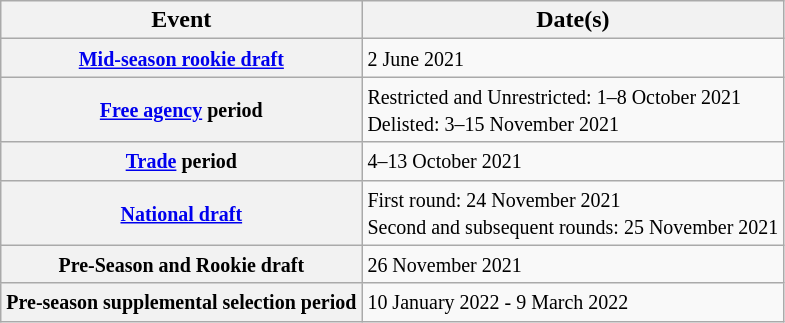<table class="wikitable plainrowheaders">
<tr>
<th scope="col">Event</th>
<th scope="col">Date(s)</th>
</tr>
<tr>
<th scope="row"><small><a href='#'>Mid-season rookie draft</a></small></th>
<td><small>2 June 2021</small></td>
</tr>
<tr>
<th scope="row"><small><a href='#'>Free agency</a> period</small></th>
<td><small>Restricted and Unrestricted: 1–8 October 2021<br> Delisted: 3–15 November 2021</small></td>
</tr>
<tr>
<th scope="row"><small><a href='#'>Trade</a> period</small></th>
<td><small>4–13 October 2021</small></td>
</tr>
<tr>
<th scope="row"><small><a href='#'>National draft</a></small></th>
<td><small>First round: 24 November 2021<br>Second and subsequent rounds: 25 November 2021</small></td>
</tr>
<tr>
<th scope="row"><small>Pre-Season and Rookie draft</small></th>
<td><small>26 November 2021</small></td>
</tr>
<tr>
<th scope="row"><small>Pre-season supplemental selection period</small></th>
<td><small>10 January 2022 - 9 March 2022</small></td>
</tr>
</table>
